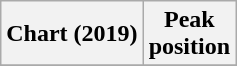<table class="wikitable plainrowheaders" style="text-align:center">
<tr>
<th scope="col">Chart (2019)</th>
<th scope="col">Peak<br> position</th>
</tr>
<tr>
</tr>
</table>
